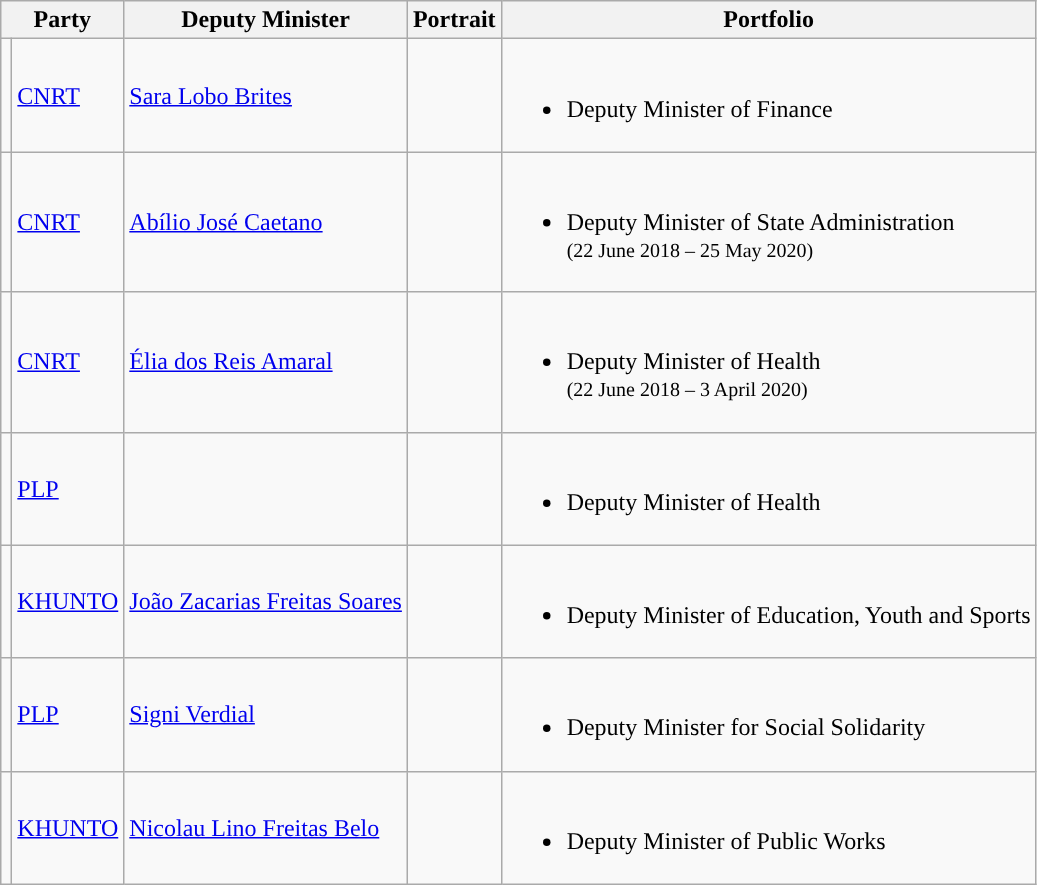<table class="wikitable sortable">
<tr>
<th colspan="2">Party</th>
<th>Deputy Minister</th>
<th>Portrait</th>
<th>Portfolio</th>
</tr>
<tr>
<td style="background:"></td>
<td><a href='#'>CNRT</a></td>
<td><a href='#'>Sara Lobo Brites</a></td>
<td></td>
<td><br><ul><li>Deputy Minister of Finance</li></ul></td>
</tr>
<tr>
<td style="background:"></td>
<td><a href='#'>CNRT</a></td>
<td><a href='#'>Abílio José Caetano</a></td>
<td></td>
<td><br><ul><li>Deputy Minister of State Administration<br><small>(22 June 2018 – 25 May 2020)</small></li></ul></td>
</tr>
<tr>
<td style="background:"></td>
<td><a href='#'>CNRT</a></td>
<td><a href='#'>Élia dos Reis Amaral</a></td>
<td></td>
<td><br><ul><li>Deputy Minister of Health<br><small>(22 June 2018 – 3 April 2020)</small></li></ul></td>
</tr>
<tr>
<td style="background:"></td>
<td><a href='#'>PLP</a></td>
<td></td>
<td></td>
<td><br><ul><li>Deputy Minister of Health</li></ul></td>
</tr>
<tr>
<td style="background:"></td>
<td><a href='#'>KHUNTO</a></td>
<td><a href='#'>João Zacarias Freitas Soares</a></td>
<td></td>
<td><br><ul><li>Deputy Minister of Education, Youth and Sports</li></ul></td>
</tr>
<tr>
<td style="background:"></td>
<td><a href='#'>PLP</a></td>
<td><a href='#'>Signi Verdial</a></td>
<td></td>
<td><br><ul><li>Deputy Minister for Social Solidarity</li></ul></td>
</tr>
<tr>
<td style="background:"></td>
<td><a href='#'>KHUNTO</a></td>
<td><a href='#'>Nicolau Lino Freitas Belo</a></td>
<td></td>
<td><br><ul><li>Deputy Minister of Public Works</li></ul></td>
</tr>
</table>
